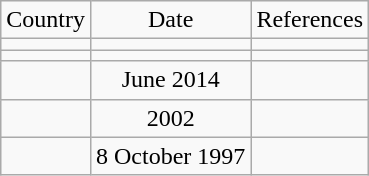<table class="wikitable" style="text-align:center">
<tr>
<td>Country</td>
<td>Date</td>
<td>References</td>
</tr>
<tr>
<td></td>
<td></td>
<td></td>
</tr>
<tr>
<td></td>
<td></td>
<td></td>
</tr>
<tr>
<td></td>
<td>June 2014</td>
<td></td>
</tr>
<tr>
<td></td>
<td>2002</td>
<td></td>
</tr>
<tr>
<td></td>
<td>8 October 1997</td>
<td></td>
</tr>
</table>
